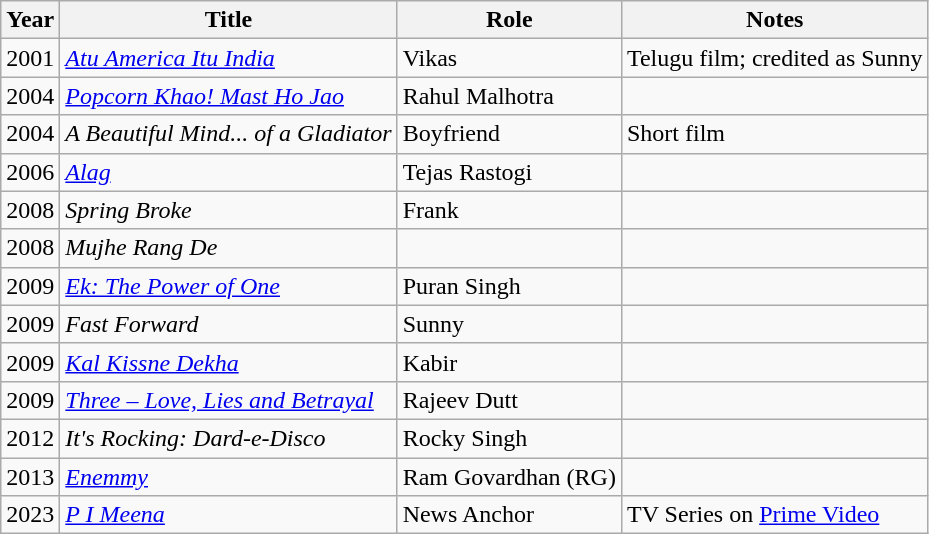<table class="wikitable">
<tr>
<th>Year</th>
<th>Title</th>
<th>Role</th>
<th>Notes</th>
</tr>
<tr>
<td>2001</td>
<td><em><a href='#'>Atu America Itu India</a></em></td>
<td>Vikas</td>
<td>Telugu film; credited as Sunny</td>
</tr>
<tr>
<td>2004</td>
<td><em><a href='#'>Popcorn Khao! Mast Ho Jao</a></em></td>
<td>Rahul Malhotra</td>
<td></td>
</tr>
<tr>
<td>2004</td>
<td><em>A Beautiful Mind... of a Gladiator</em></td>
<td>Boyfriend</td>
<td>Short film</td>
</tr>
<tr>
<td>2006</td>
<td><em><a href='#'>Alag</a></em></td>
<td>Tejas Rastogi</td>
<td></td>
</tr>
<tr>
<td>2008</td>
<td><em>Spring Broke</em></td>
<td>Frank</td>
<td></td>
</tr>
<tr>
<td>2008</td>
<td><em>Mujhe Rang De</em></td>
<td></td>
<td></td>
</tr>
<tr>
<td>2009</td>
<td><em><a href='#'>Ek: The Power of One</a></em></td>
<td>Puran Singh</td>
<td></td>
</tr>
<tr>
<td>2009</td>
<td><em>Fast Forward</em></td>
<td>Sunny</td>
<td></td>
</tr>
<tr>
<td>2009</td>
<td><em><a href='#'>Kal Kissne Dekha</a></em></td>
<td>Kabir</td>
<td></td>
</tr>
<tr>
<td>2009</td>
<td><em><a href='#'>Three – Love, Lies and Betrayal</a></em></td>
<td>Rajeev Dutt</td>
<td></td>
</tr>
<tr>
<td>2012</td>
<td><em>It's Rocking: Dard-e-Disco</em></td>
<td>Rocky Singh</td>
<td></td>
</tr>
<tr>
<td>2013</td>
<td><em><a href='#'>Enemmy</a></em></td>
<td>Ram Govardhan (RG)</td>
<td></td>
</tr>
<tr>
<td>2023</td>
<td><em><a href='#'>P I Meena</a></em></td>
<td>News Anchor</td>
<td>TV Series on <a href='#'>Prime Video</a></td>
</tr>
</table>
